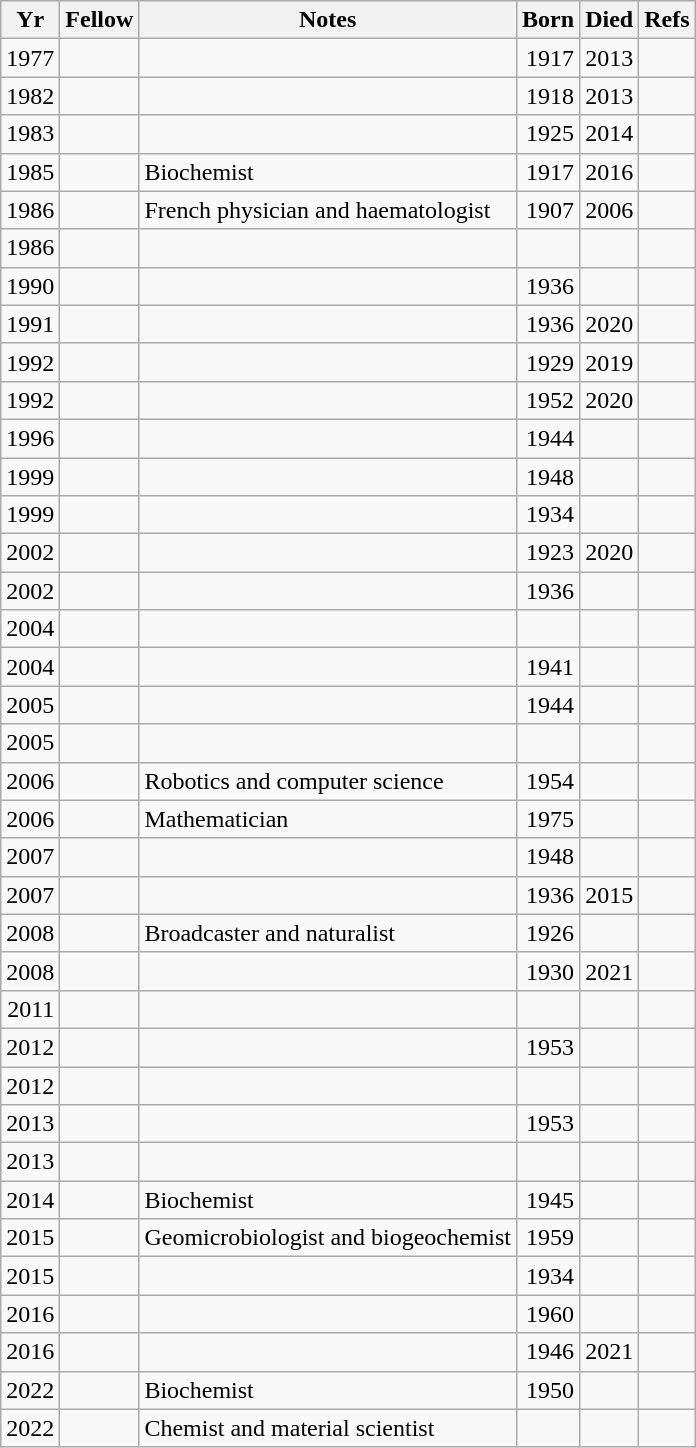<table class="wikitable sortable">
<tr>
<th>Yr</th>
<th>Fellow</th>
<th>Notes</th>
<th>Born</th>
<th>Died</th>
<th>Refs</th>
</tr>
<tr>
<td align=right>1977</td>
<td></td>
<td></td>
<td align=right>1917</td>
<td align=right>2013</td>
<td></td>
</tr>
<tr>
<td align=right>1982</td>
<td></td>
<td></td>
<td align=right>1918</td>
<td align=right>2013</td>
<td></td>
</tr>
<tr>
<td align=right>1983</td>
<td></td>
<td></td>
<td align=right>1925</td>
<td align=right>2014</td>
<td></td>
</tr>
<tr>
<td align=right>1985</td>
<td></td>
<td>Biochemist</td>
<td align=right>1917</td>
<td align=right>2016</td>
<td></td>
</tr>
<tr>
<td align=right>1986</td>
<td></td>
<td>French physician and haematologist</td>
<td align=right>1907</td>
<td align=right>2006</td>
<td></td>
</tr>
<tr>
<td align=right>1986</td>
<td></td>
<td></td>
<td align=right></td>
<td align=right></td>
<td></td>
</tr>
<tr>
<td align=right>1990</td>
<td></td>
<td></td>
<td align=right>1936</td>
<td align=right></td>
<td></td>
</tr>
<tr>
<td align=right>1991</td>
<td> </td>
<td></td>
<td align=right>1936</td>
<td align=right>2020</td>
<td></td>
</tr>
<tr>
<td align=right>1992</td>
<td></td>
<td></td>
<td align=right>1929</td>
<td align=right>2019</td>
<td></td>
</tr>
<tr>
<td align=right>1992</td>
<td></td>
<td></td>
<td align=right>1952</td>
<td align=right>2020</td>
<td></td>
</tr>
<tr>
<td align=right>1996</td>
<td></td>
<td></td>
<td align=right>1944</td>
<td align=right></td>
<td></td>
</tr>
<tr>
<td align=right>1999</td>
<td></td>
<td></td>
<td align=right>1948</td>
<td align="right"></td>
<td></td>
</tr>
<tr>
<td align=right>1999</td>
<td></td>
<td></td>
<td align=right>1934</td>
<td align=right></td>
<td></td>
</tr>
<tr>
<td align=right>2002</td>
<td></td>
<td></td>
<td align=right>1923</td>
<td align=right>2020</td>
<td></td>
</tr>
<tr>
<td align=right>2002</td>
<td></td>
<td></td>
<td align=right>1936</td>
<td align=right></td>
<td></td>
</tr>
<tr>
<td align=right>2004</td>
<td></td>
<td></td>
<td align=right></td>
<td align=right></td>
<td></td>
</tr>
<tr>
<td align=right>2004</td>
<td></td>
<td></td>
<td align=right>1941</td>
<td align=right></td>
<td></td>
</tr>
<tr>
<td align=right>2005</td>
<td></td>
<td></td>
<td align=right>1944</td>
<td align=right></td>
<td></td>
</tr>
<tr>
<td align=right>2005</td>
<td></td>
<td></td>
<td align=right></td>
<td align=right></td>
<td></td>
</tr>
<tr>
<td align=right>2006</td>
<td></td>
<td>Robotics and computer science</td>
<td align=right>1954</td>
<td align=right></td>
<td></td>
</tr>
<tr>
<td align=right>2006</td>
<td></td>
<td>Mathematician</td>
<td align=right>1975</td>
<td align=right></td>
<td></td>
</tr>
<tr>
<td align=right>2007</td>
<td></td>
<td></td>
<td align=right>1948</td>
<td align=right></td>
<td></td>
</tr>
<tr>
<td align=right>2007</td>
<td></td>
<td></td>
<td align=right>1936</td>
<td align=right>2015</td>
<td></td>
</tr>
<tr>
<td align=right>2008</td>
<td></td>
<td>Broadcaster and naturalist</td>
<td align=right>1926</td>
<td align=right></td>
<td></td>
</tr>
<tr>
<td align=right>2008</td>
<td></td>
<td></td>
<td align=right>1930</td>
<td align=right>2021</td>
<td></td>
</tr>
<tr>
<td align=right>2011</td>
<td></td>
<td></td>
<td align=right></td>
<td align=right></td>
<td></td>
</tr>
<tr>
<td align=right>2012</td>
<td></td>
<td></td>
<td align=right>1953</td>
<td align=right></td>
<td></td>
</tr>
<tr>
<td align=right>2012</td>
<td></td>
<td></td>
<td align=right></td>
<td align=right></td>
<td></td>
</tr>
<tr>
<td align=right>2013</td>
<td></td>
<td></td>
<td align=right>1953</td>
<td align=right></td>
<td></td>
</tr>
<tr>
<td align=right>2013</td>
<td></td>
<td></td>
<td align=right></td>
<td align=right></td>
<td></td>
</tr>
<tr>
<td align=right>2014</td>
<td></td>
<td>Biochemist</td>
<td align=right>1945</td>
<td align=right></td>
<td></td>
</tr>
<tr>
<td align=right>2015</td>
<td></td>
<td>Geomicrobiologist and biogeochemist</td>
<td align=right>1959</td>
<td align=right></td>
<td></td>
</tr>
<tr>
<td align=right>2015</td>
<td></td>
<td></td>
<td align=right>1934</td>
<td align=right></td>
<td></td>
</tr>
<tr>
<td align=right>2016</td>
<td></td>
<td></td>
<td align=right>1960</td>
<td align=right></td>
<td></td>
</tr>
<tr>
<td align=right>2016</td>
<td></td>
<td></td>
<td align=right>1946</td>
<td align=right>2021</td>
<td></td>
</tr>
<tr>
<td align=right>2022</td>
<td></td>
<td>Biochemist</td>
<td align=right>1950</td>
<td align="right"></td>
<td></td>
</tr>
<tr>
<td align=right>2022</td>
<td></td>
<td>Chemist and material scientist</td>
<td align=right></td>
<td align=right></td>
<td></td>
</tr>
</table>
